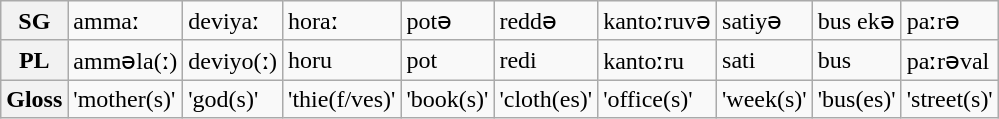<table class="wikitable">
<tr>
<th>SG</th>
<td>ammaː</td>
<td>deviyaː</td>
<td>horaː</td>
<td>potə</td>
<td>reddə</td>
<td>kantoːruvə</td>
<td>satiyə</td>
<td>bus ekə</td>
<td>paːrə</td>
</tr>
<tr>
<th>PL</th>
<td>amməla(ː)</td>
<td>deviyo(ː)</td>
<td>horu</td>
<td>pot</td>
<td>redi</td>
<td>kantoːru</td>
<td>sati</td>
<td>bus</td>
<td>paːrəval</td>
</tr>
<tr>
<th>Gloss</th>
<td>'mother(s)'</td>
<td>'god(s)'</td>
<td>'thie(f/ves)'</td>
<td>'book(s)'</td>
<td>'cloth(es)'</td>
<td>'office(s)'</td>
<td>'week(s)'</td>
<td>'bus(es)'</td>
<td>'street(s)'</td>
</tr>
</table>
